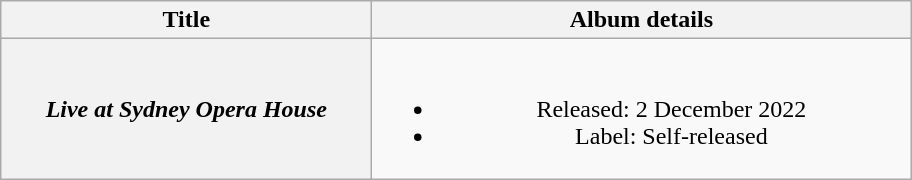<table class="wikitable plainrowheaders" style="text-align:center;">
<tr>
<th scope="col" rowspan="1" style="width:15em;">Title</th>
<th scope="col" rowspan="1" style="width:22em;">Album details</th>
</tr>
<tr>
<th scope="row"><em>Live at Sydney Opera House</em></th>
<td><br><ul><li>Released: 2 December 2022</li><li>Label: Self-released</li></ul></td>
</tr>
</table>
